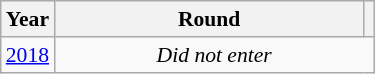<table class="wikitable" style="text-align: center; font-size:90%">
<tr>
<th>Year</th>
<th style="width:200px">Round</th>
<th></th>
</tr>
<tr>
<td><a href='#'>2018</a></td>
<td colspan="2"><em>Did not enter</em></td>
</tr>
</table>
